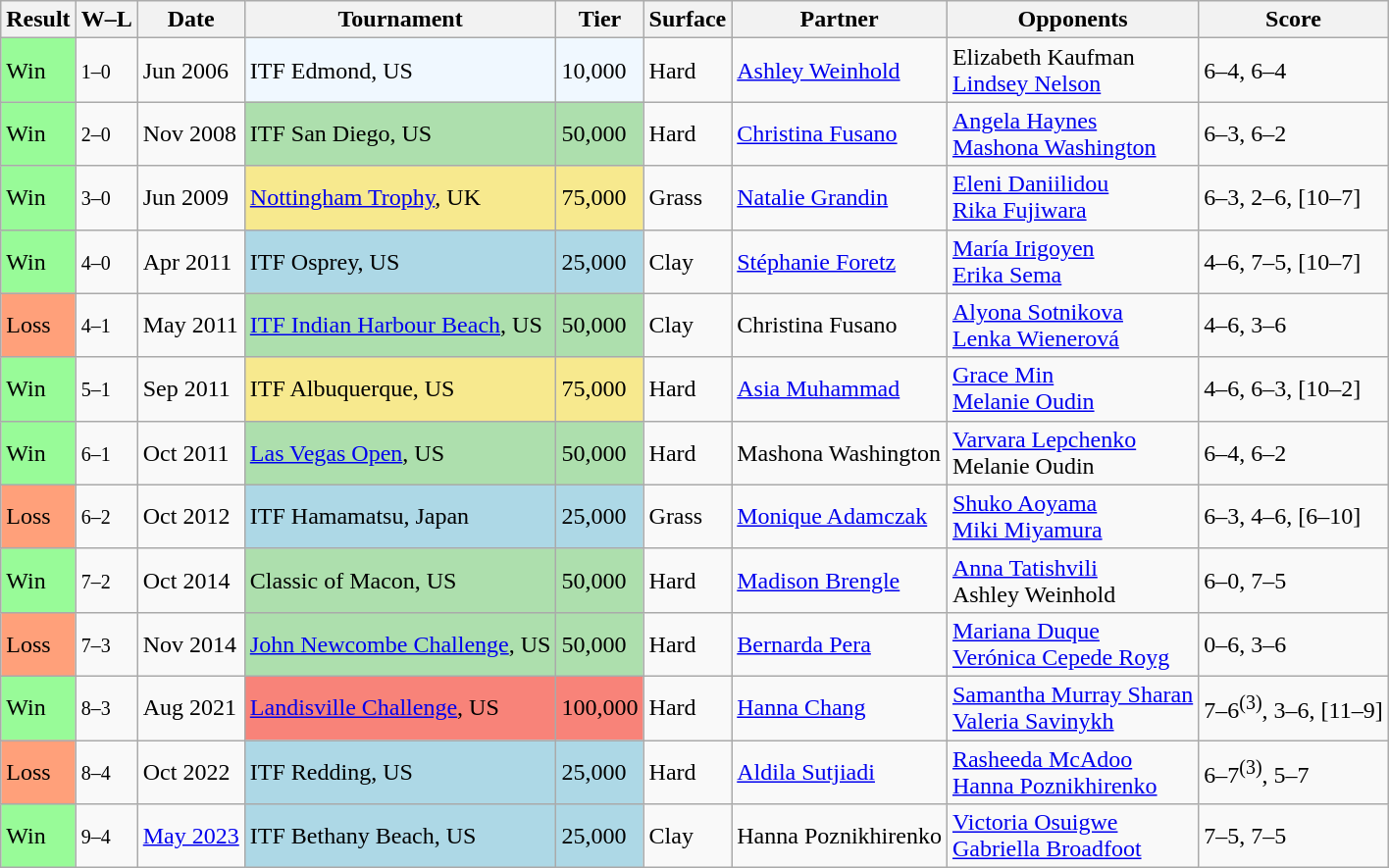<table class="sortable wikitable">
<tr>
<th>Result</th>
<th class="unsortable">W–L</th>
<th>Date</th>
<th>Tournament</th>
<th>Tier</th>
<th>Surface</th>
<th>Partner</th>
<th>Opponents</th>
<th class="unsortable">Score</th>
</tr>
<tr>
<td bgcolor="98FB98">Win</td>
<td><small>1–0</small></td>
<td>Jun 2006</td>
<td style="background:#f0f8ff;">ITF Edmond, US</td>
<td style="background:#f0f8ff;">10,000</td>
<td>Hard</td>
<td> <a href='#'>Ashley Weinhold</a></td>
<td> Elizabeth Kaufman<br> <a href='#'>Lindsey Nelson</a></td>
<td>6–4, 6–4</td>
</tr>
<tr>
<td style="background:#98fb98;">Win</td>
<td><small>2–0</small></td>
<td>Nov 2008</td>
<td style="background:#addfad;">ITF San Diego, US</td>
<td style="background:#addfad;">50,000</td>
<td>Hard</td>
<td> <a href='#'>Christina Fusano</a></td>
<td> <a href='#'>Angela Haynes</a><br> <a href='#'>Mashona Washington</a></td>
<td>6–3, 6–2</td>
</tr>
<tr>
<td style="background:#98fb98;">Win</td>
<td><small>3–0</small></td>
<td>Jun 2009</td>
<td style="background:#f7e98e;"><a href='#'>Nottingham Trophy</a>, UK</td>
<td style="background:#f7e98e;">75,000</td>
<td>Grass</td>
<td> <a href='#'>Natalie Grandin</a></td>
<td> <a href='#'>Eleni Daniilidou</a><br> <a href='#'>Rika Fujiwara</a></td>
<td>6–3, 2–6, [10–7]</td>
</tr>
<tr>
<td style="background:#98fb98;">Win</td>
<td><small>4–0</small></td>
<td>Apr 2011</td>
<td style="background:lightblue;">ITF Osprey, US</td>
<td style="background:lightblue;">25,000</td>
<td>Clay</td>
<td> <a href='#'>Stéphanie Foretz</a></td>
<td> <a href='#'>María Irigoyen</a><br> <a href='#'>Erika Sema</a></td>
<td>4–6, 7–5, [10–7]</td>
</tr>
<tr>
<td bgcolor="FFA07A">Loss</td>
<td><small>4–1</small></td>
<td>May 2011</td>
<td style="background:#addfad;"><a href='#'>ITF Indian Harbour Beach</a>, US</td>
<td style="background:#addfad;">50,000</td>
<td>Clay</td>
<td> Christina Fusano</td>
<td> <a href='#'>Alyona Sotnikova</a><br> <a href='#'>Lenka Wienerová</a></td>
<td>4–6, 3–6</td>
</tr>
<tr>
<td style="background:#98fb98;">Win</td>
<td><small>5–1</small></td>
<td>Sep 2011</td>
<td style="background:#f7e98e;">ITF Albuquerque, US</td>
<td style="background:#f7e98e;">75,000</td>
<td>Hard</td>
<td> <a href='#'>Asia Muhammad</a></td>
<td> <a href='#'>Grace Min</a><br> <a href='#'>Melanie Oudin</a></td>
<td>4–6, 6–3, [10–2]</td>
</tr>
<tr>
<td style="background:#98fb98;">Win</td>
<td><small>6–1</small></td>
<td>Oct 2011</td>
<td style="background:#addfad;"><a href='#'>Las Vegas Open</a>, US</td>
<td style="background:#addfad;">50,000</td>
<td>Hard</td>
<td> Mashona Washington</td>
<td> <a href='#'>Varvara Lepchenko</a><br> Melanie Oudin</td>
<td>6–4, 6–2</td>
</tr>
<tr>
<td style="background:#ffa07a;">Loss</td>
<td><small>6–2</small></td>
<td>Oct 2012</td>
<td style="background:lightblue;">ITF Hamamatsu, Japan</td>
<td style="background:lightblue;">25,000</td>
<td>Grass</td>
<td> <a href='#'>Monique Adamczak</a></td>
<td> <a href='#'>Shuko Aoyama</a><br> <a href='#'>Miki Miyamura</a></td>
<td>6–3, 4–6, [6–10]</td>
</tr>
<tr>
<td bgcolor="98FB98">Win</td>
<td><small>7–2</small></td>
<td>Oct 2014</td>
<td style="background:#addfad;">Classic of Macon, US</td>
<td style="background:#addfad;">50,000</td>
<td>Hard</td>
<td> <a href='#'>Madison Brengle</a></td>
<td> <a href='#'>Anna Tatishvili</a><br> Ashley Weinhold</td>
<td>6–0, 7–5</td>
</tr>
<tr>
<td style="background:#ffa07a;">Loss</td>
<td><small>7–3</small></td>
<td>Nov 2014</td>
<td bgcolor=addfad><a href='#'>John Newcombe Challenge</a>, US</td>
<td bgcolor=addfad>50,000</td>
<td>Hard</td>
<td> <a href='#'>Bernarda Pera</a></td>
<td> <a href='#'>Mariana Duque</a><br> <a href='#'>Verónica Cepede Royg</a></td>
<td>0–6, 3–6</td>
</tr>
<tr>
<td style="background:#98fb98;">Win</td>
<td><small>8–3</small></td>
<td>Aug 2021</td>
<td style="background:#f88379"><a href='#'>Landisville Challenge</a>, US</td>
<td style="background:#f88379">100,000</td>
<td>Hard</td>
<td> <a href='#'>Hanna Chang</a></td>
<td> <a href='#'>Samantha Murray Sharan</a><br> <a href='#'>Valeria Savinykh</a></td>
<td>7–6<sup>(3)</sup>, 3–6, [11–9]</td>
</tr>
<tr>
<td bgcolor=ffa07a>Loss</td>
<td><small>8–4</small></td>
<td>Oct 2022</td>
<td style="background:lightblue;">ITF Redding, US</td>
<td style="background:lightblue;">25,000</td>
<td>Hard</td>
<td> <a href='#'>Aldila Sutjiadi</a></td>
<td> <a href='#'>Rasheeda McAdoo</a><br> <a href='#'>Hanna Poznikhirenko</a></td>
<td>6–7<sup>(3)</sup>, 5–7</td>
</tr>
<tr>
<td style="background:#98fb98;">Win</td>
<td><small>9–4</small></td>
<td><a href='#'>May 2023</a></td>
<td style="background:lightblue;">ITF Bethany Beach, US</td>
<td style="background:lightblue;">25,000</td>
<td>Clay</td>
<td> Hanna Poznikhirenko</td>
<td> <a href='#'>Victoria Osuigwe</a><br> <a href='#'>Gabriella Broadfoot</a></td>
<td>7–5, 7–5</td>
</tr>
</table>
